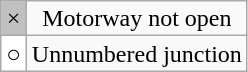<table class="wikitable" style="line-height:100%; text-align:center;">
<tr>
<td style="background:silver;">×</td>
<td>Motorway not open</td>
</tr>
<tr>
<td style="background:white;">○</td>
<td>Unnumbered junction</td>
</tr>
</table>
